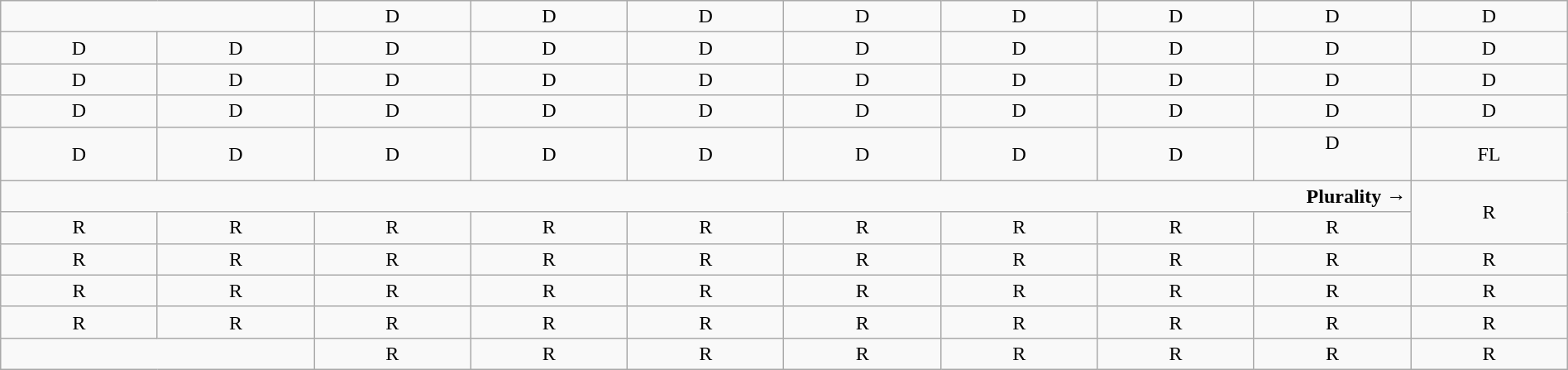<table class="wikitable" style="text-align:center" width=100%>
<tr>
<td colspan=2></td>
<td>D</td>
<td>D</td>
<td>D</td>
<td>D</td>
<td>D</td>
<td>D</td>
<td>D</td>
<td>D</td>
</tr>
<tr>
<td width=10% >D</td>
<td width=10% >D</td>
<td width=10% >D</td>
<td width=10% >D</td>
<td width=10% >D</td>
<td width=10% >D</td>
<td width=10% >D</td>
<td width=10% >D</td>
<td width=10% >D</td>
<td width=10% >D</td>
</tr>
<tr>
<td>D</td>
<td>D</td>
<td>D</td>
<td>D</td>
<td>D</td>
<td>D</td>
<td>D</td>
<td>D</td>
<td>D</td>
<td>D</td>
</tr>
<tr>
<td>D</td>
<td>D</td>
<td>D</td>
<td>D</td>
<td>D</td>
<td>D</td>
<td>D</td>
<td>D</td>
<td>D</td>
<td>D</td>
</tr>
<tr>
<td>D</td>
<td>D</td>
<td>D</td>
<td>D</td>
<td>D</td>
<td>D</td>
<td>D</td>
<td>D</td>
<td>D<br><br></td>
<td>FL</td>
</tr>
<tr style="height:1em">
<td colspan=9 align=right><strong>Plurality →</strong></td>
<td rowspan=2 >R</td>
</tr>
<tr style="height:1em">
<td>R</td>
<td>R</td>
<td>R</td>
<td>R</td>
<td>R</td>
<td>R</td>
<td>R</td>
<td>R</td>
<td>R</td>
</tr>
<tr>
<td>R</td>
<td>R</td>
<td>R</td>
<td>R</td>
<td>R</td>
<td>R</td>
<td>R</td>
<td>R</td>
<td>R</td>
<td>R</td>
</tr>
<tr>
<td>R</td>
<td>R</td>
<td>R</td>
<td>R</td>
<td>R</td>
<td>R</td>
<td>R</td>
<td>R</td>
<td>R</td>
<td>R</td>
</tr>
<tr>
<td>R</td>
<td>R</td>
<td>R</td>
<td>R</td>
<td>R</td>
<td>R</td>
<td>R</td>
<td>R</td>
<td>R</td>
<td>R</td>
</tr>
<tr>
<td colspan=2></td>
<td>R</td>
<td>R</td>
<td>R</td>
<td>R</td>
<td>R</td>
<td>R</td>
<td>R</td>
<td>R</td>
</tr>
</table>
